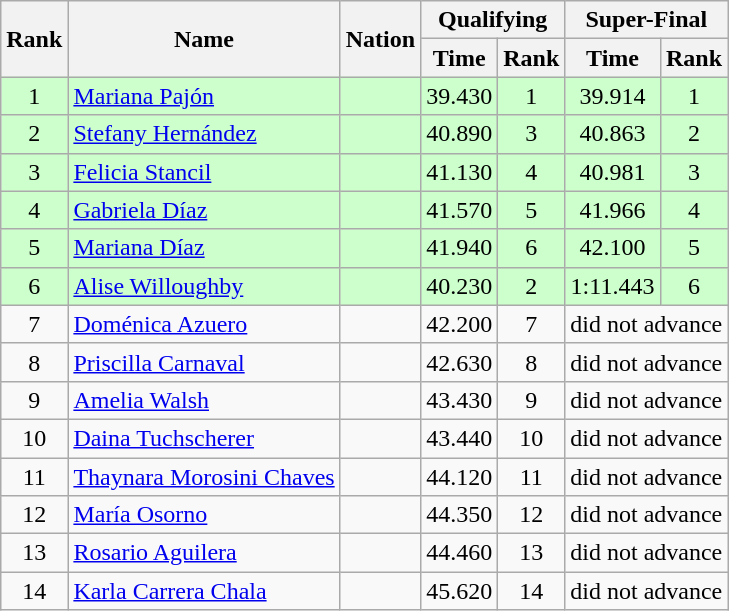<table class="wikitable sortable" style="text-align:center">
<tr>
<th rowspan="2">Rank</th>
<th rowspan="2">Name</th>
<th rowspan="2">Nation</th>
<th colspan="2">Qualifying</th>
<th colspan="2">Super-Final</th>
</tr>
<tr>
<th>Time</th>
<th>Rank</th>
<th>Time</th>
<th>Rank</th>
</tr>
<tr bgcolor=ccffcc>
<td>1</td>
<td align=left><a href='#'>Mariana Pajón</a></td>
<td align=left></td>
<td>39.430</td>
<td>1</td>
<td>39.914</td>
<td>1</td>
</tr>
<tr bgcolor=ccffcc>
<td>2</td>
<td align=left><a href='#'>Stefany Hernández</a></td>
<td align=left></td>
<td>40.890</td>
<td>3</td>
<td>40.863</td>
<td>2</td>
</tr>
<tr bgcolor=ccffcc>
<td>3</td>
<td align=left><a href='#'>Felicia Stancil</a></td>
<td align=left></td>
<td>41.130</td>
<td>4</td>
<td>40.981</td>
<td>3</td>
</tr>
<tr bgcolor=ccffcc>
<td>4</td>
<td align=left><a href='#'>Gabriela Díaz</a></td>
<td align=left></td>
<td>41.570</td>
<td>5</td>
<td>41.966</td>
<td>4</td>
</tr>
<tr bgcolor=ccffcc>
<td>5</td>
<td align=left><a href='#'>Mariana Díaz</a></td>
<td align=left></td>
<td>41.940</td>
<td>6</td>
<td>42.100</td>
<td>5</td>
</tr>
<tr bgcolor=ccffcc>
<td>6</td>
<td align=left><a href='#'>Alise Willoughby</a></td>
<td align=left></td>
<td>40.230</td>
<td>2</td>
<td>1:11.443</td>
<td>6</td>
</tr>
<tr>
<td>7</td>
<td align=left><a href='#'>Doménica Azuero</a></td>
<td align=left></td>
<td>42.200</td>
<td>7</td>
<td colspan=2>did not advance</td>
</tr>
<tr>
<td>8</td>
<td align=left><a href='#'>Priscilla Carnaval</a></td>
<td align=left></td>
<td>42.630</td>
<td>8</td>
<td colspan=2>did not advance</td>
</tr>
<tr>
<td>9</td>
<td align=left><a href='#'>Amelia Walsh</a></td>
<td align=left></td>
<td>43.430</td>
<td>9</td>
<td colspan=2>did not advance</td>
</tr>
<tr>
<td>10</td>
<td align=left><a href='#'>Daina Tuchscherer</a></td>
<td align=left></td>
<td>43.440</td>
<td>10</td>
<td colspan=2>did not advance</td>
</tr>
<tr>
<td>11</td>
<td align=left><a href='#'>Thaynara Morosini Chaves</a></td>
<td align=left></td>
<td>44.120</td>
<td>11</td>
<td colspan=2>did not advance</td>
</tr>
<tr>
<td>12</td>
<td align=left><a href='#'>María Osorno</a></td>
<td align=left></td>
<td>44.350</td>
<td>12</td>
<td colspan=2>did not advance</td>
</tr>
<tr>
<td>13</td>
<td align=left><a href='#'>Rosario Aguilera</a></td>
<td align=left></td>
<td>44.460</td>
<td>13</td>
<td colspan=2>did not advance</td>
</tr>
<tr>
<td>14</td>
<td align=left><a href='#'>Karla Carrera Chala</a></td>
<td align=left></td>
<td>45.620</td>
<td>14</td>
<td colspan=2>did not advance</td>
</tr>
</table>
